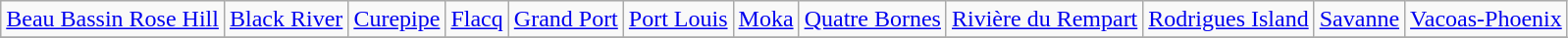<table class="wikitable" style="text-align:center">
<tr>
<td><a href='#'>Beau Bassin Rose Hill</a></td>
<td><a href='#'>Black River</a></td>
<td><a href='#'>Curepipe</a></td>
<td><a href='#'>Flacq</a></td>
<td><a href='#'>Grand Port</a></td>
<td><a href='#'>Port Louis</a></td>
<td><a href='#'>Moka</a></td>
<td><a href='#'>Quatre Bornes</a></td>
<td><a href='#'>Rivière du Rempart</a></td>
<td><a href='#'>Rodrigues Island</a></td>
<td><a href='#'>Savanne</a></td>
<td><a href='#'>Vacoas-Phoenix</a></td>
</tr>
<tr>
</tr>
</table>
